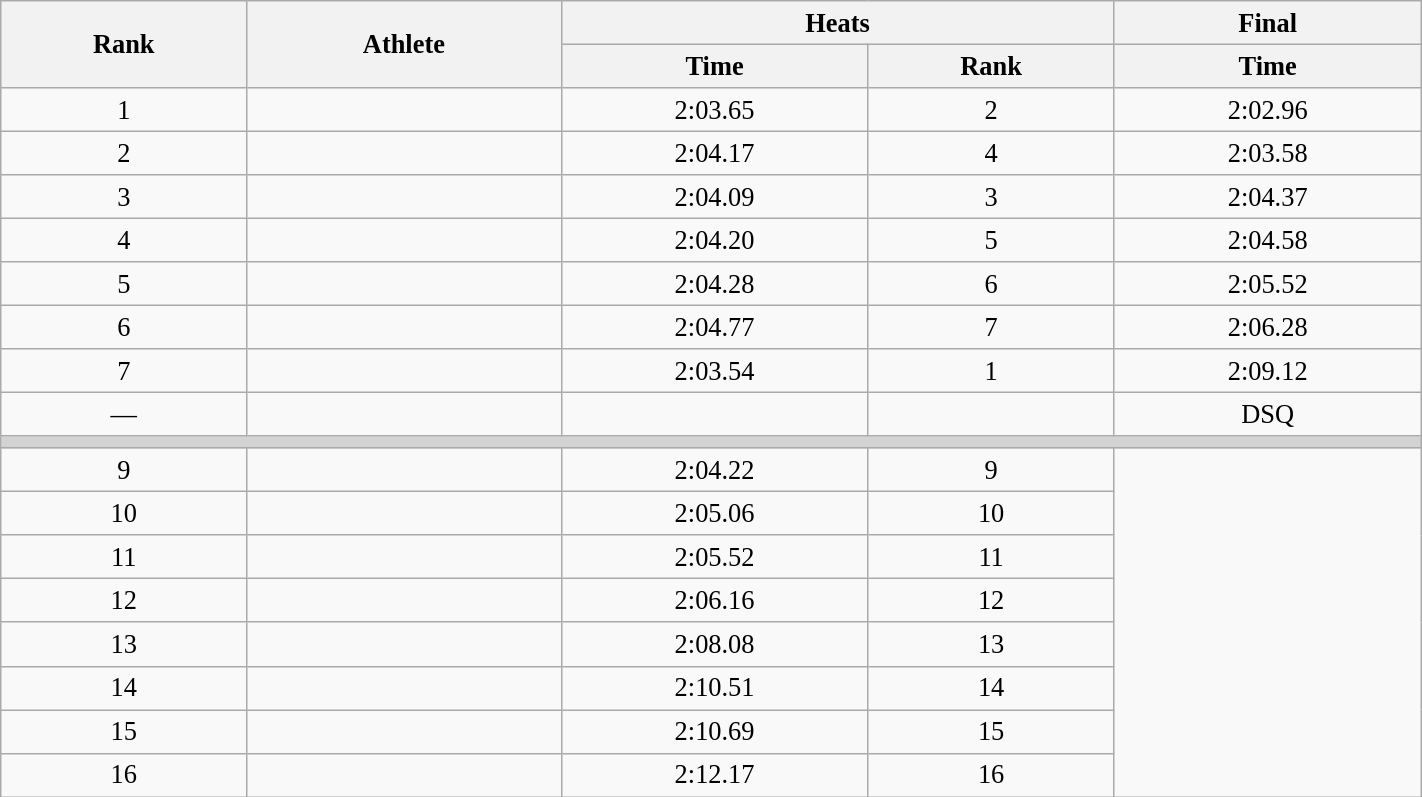<table class="wikitable" style=" text-align:center; font-size:110%;" width="75%">
<tr>
<th rowspan="2">Rank</th>
<th rowspan="2">Athlete</th>
<th colspan="2">Heats</th>
<th>Final</th>
</tr>
<tr>
<th>Time</th>
<th>Rank</th>
<th>Time</th>
</tr>
<tr>
<td>1</td>
<td align=left></td>
<td>2:03.65</td>
<td>2</td>
<td>2:02.96</td>
</tr>
<tr>
<td>2</td>
<td align=left></td>
<td>2:04.17</td>
<td>4</td>
<td>2:03.58</td>
</tr>
<tr>
<td>3</td>
<td align=left></td>
<td>2:04.09</td>
<td>3</td>
<td>2:04.37</td>
</tr>
<tr>
<td>4</td>
<td align=left></td>
<td>2:04.20</td>
<td>5</td>
<td>2:04.58</td>
</tr>
<tr>
<td>5</td>
<td align=left></td>
<td>2:04.28</td>
<td>6</td>
<td>2:05.52</td>
</tr>
<tr>
<td>6</td>
<td align=left></td>
<td>2:04.77</td>
<td>7</td>
<td>2:06.28</td>
</tr>
<tr>
<td>7</td>
<td align=left></td>
<td>2:03.54</td>
<td>1</td>
<td>2:09.12</td>
</tr>
<tr>
<td>—</td>
<td align=left></td>
<td></td>
<td></td>
<td>DSQ</td>
</tr>
<tr>
<td colspan=5 bgcolor=lightgray></td>
</tr>
<tr>
<td>9</td>
<td align=left></td>
<td>2:04.22</td>
<td>9</td>
</tr>
<tr>
<td>10</td>
<td align=left></td>
<td>2:05.06</td>
<td>10</td>
</tr>
<tr>
<td>11</td>
<td align=left></td>
<td>2:05.52</td>
<td>11</td>
</tr>
<tr>
<td>12</td>
<td align=left></td>
<td>2:06.16</td>
<td>12</td>
</tr>
<tr>
<td>13</td>
<td align=left></td>
<td>2:08.08</td>
<td>13</td>
</tr>
<tr>
<td>14</td>
<td align=left></td>
<td>2:10.51</td>
<td>14</td>
</tr>
<tr>
<td>15</td>
<td align=left></td>
<td>2:10.69</td>
<td>15</td>
</tr>
<tr>
<td>16</td>
<td align=left></td>
<td>2:12.17</td>
<td>16</td>
</tr>
</table>
